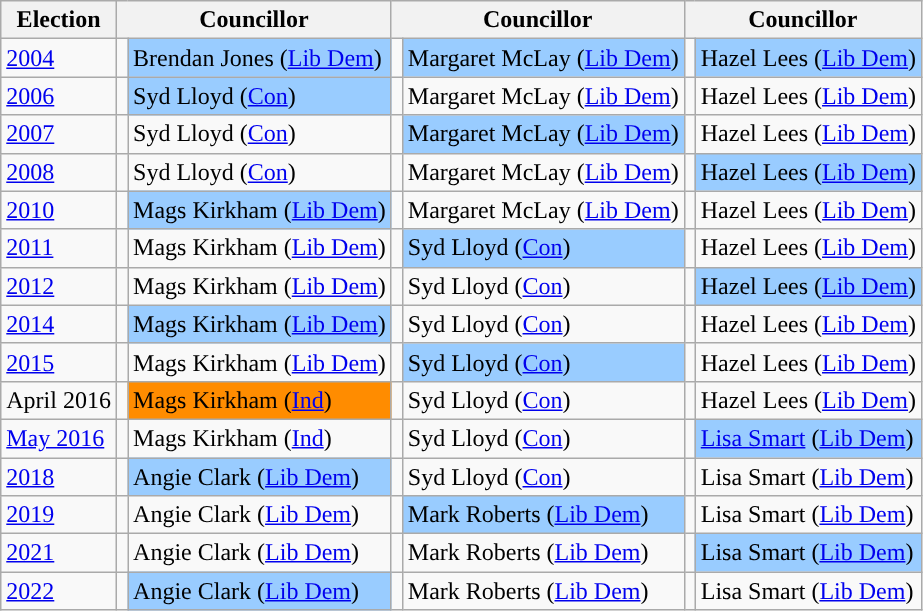<table class="wikitable">
<tr>
<th>Election</th>
<th colspan="2">Councillor</th>
<th colspan="2">Councillor</th>
<th colspan="2">Councillor</th>
</tr>
<tr>
<td><a href='#'>2004</a></td>
<td style="background-color: "></td>
<td bgcolor="#99CCFF">Brendan Jones (<a href='#'>Lib Dem</a>)</td>
<td style="background-color: "></td>
<td bgcolor="#99CCFF">Margaret McLay (<a href='#'>Lib Dem</a>)</td>
<td style="background-color: "></td>
<td bgcolor="#99CCFF">Hazel Lees (<a href='#'>Lib Dem</a>)</td>
</tr>
<tr>
<td><a href='#'>2006</a></td>
<td style="background-color: "></td>
<td bgcolor="#99CCFF">Syd Lloyd (<a href='#'>Con</a>)</td>
<td style="background-color: "></td>
<td>Margaret McLay (<a href='#'>Lib Dem</a>)</td>
<td style="background-color: "></td>
<td>Hazel Lees (<a href='#'>Lib Dem</a>)</td>
</tr>
<tr>
<td><a href='#'>2007</a></td>
<td style="background-color: "></td>
<td>Syd Lloyd (<a href='#'>Con</a>)</td>
<td style="background-color: "></td>
<td bgcolor="#99CCFF">Margaret McLay (<a href='#'>Lib Dem</a>)</td>
<td style="background-color: "></td>
<td>Hazel Lees (<a href='#'>Lib Dem</a>)</td>
</tr>
<tr>
<td><a href='#'>2008</a></td>
<td style="background-color: "></td>
<td>Syd Lloyd (<a href='#'>Con</a>)</td>
<td style="background-color: "></td>
<td>Margaret McLay (<a href='#'>Lib Dem</a>)</td>
<td style="background-color: "></td>
<td bgcolor="#99CCFF">Hazel Lees (<a href='#'>Lib Dem</a>)</td>
</tr>
<tr>
<td><a href='#'>2010</a></td>
<td style="background-color: "></td>
<td bgcolor="#99CCFF">Mags Kirkham (<a href='#'>Lib Dem</a>)</td>
<td style="background-color: "></td>
<td>Margaret McLay (<a href='#'>Lib Dem</a>)</td>
<td style="background-color: "></td>
<td>Hazel Lees (<a href='#'>Lib Dem</a>)</td>
</tr>
<tr>
<td><a href='#'>2011</a></td>
<td style="background-color: "></td>
<td>Mags Kirkham (<a href='#'>Lib Dem</a>)</td>
<td style="background-color: "></td>
<td bgcolor="#99CCFF">Syd Lloyd (<a href='#'>Con</a>)</td>
<td style="background-color: "></td>
<td>Hazel Lees (<a href='#'>Lib Dem</a>)</td>
</tr>
<tr>
<td><a href='#'>2012</a></td>
<td style="background-color: "></td>
<td>Mags Kirkham (<a href='#'>Lib Dem</a>)</td>
<td style="background-color: "></td>
<td>Syd Lloyd (<a href='#'>Con</a>)</td>
<td style="background-color: "></td>
<td bgcolor="#99CCFF">Hazel Lees (<a href='#'>Lib Dem</a>)</td>
</tr>
<tr>
<td><a href='#'>2014</a></td>
<td style="background-color: "></td>
<td bgcolor="#99CCFF">Mags Kirkham (<a href='#'>Lib Dem</a>)</td>
<td style="background-color: "></td>
<td>Syd Lloyd (<a href='#'>Con</a>)</td>
<td style="background-color: "></td>
<td>Hazel Lees (<a href='#'>Lib Dem</a>)</td>
</tr>
<tr>
<td><a href='#'>2015</a></td>
<td style="background-color: "></td>
<td>Mags Kirkham (<a href='#'>Lib Dem</a>)</td>
<td style="background-color: "></td>
<td bgcolor="#99CCFF">Syd Lloyd (<a href='#'>Con</a>)</td>
<td style="background-color: "></td>
<td>Hazel Lees (<a href='#'>Lib Dem</a>)</td>
</tr>
<tr>
<td>April 2016</td>
<td style="background-color: "></td>
<td bgcolor="#FF8C00">Mags Kirkham (<a href='#'>Ind</a>)</td>
<td style="background-color: "></td>
<td>Syd Lloyd (<a href='#'>Con</a>)</td>
<td style="background-color: "></td>
<td>Hazel Lees (<a href='#'>Lib Dem</a>)</td>
</tr>
<tr>
<td><a href='#'>May 2016</a></td>
<td style="background-color: "></td>
<td>Mags Kirkham (<a href='#'>Ind</a>)</td>
<td style="background-color: "></td>
<td>Syd Lloyd (<a href='#'>Con</a>)</td>
<td style="background-color: "></td>
<td bgcolor="#99CCFF"><a href='#'>Lisa Smart</a> (<a href='#'>Lib Dem</a>)</td>
</tr>
<tr>
<td><a href='#'>2018</a></td>
<td style="background-color: "></td>
<td bgcolor="#99CCFF">Angie Clark (<a href='#'>Lib Dem</a>)</td>
<td style="background-color: "></td>
<td>Syd Lloyd (<a href='#'>Con</a>)</td>
<td style="background-color: "></td>
<td>Lisa Smart (<a href='#'>Lib Dem</a>)</td>
</tr>
<tr>
<td><a href='#'>2019</a></td>
<td style="background-color: "></td>
<td>Angie Clark (<a href='#'>Lib Dem</a>)</td>
<td style="background-color: "></td>
<td bgcolor="#99CCFF">Mark Roberts (<a href='#'>Lib Dem</a>)</td>
<td style="background-color: "></td>
<td>Lisa Smart (<a href='#'>Lib Dem</a>)</td>
</tr>
<tr>
<td><a href='#'>2021</a></td>
<td style="background-color: "></td>
<td>Angie Clark (<a href='#'>Lib Dem</a>)</td>
<td style="background-color: "></td>
<td>Mark Roberts (<a href='#'>Lib Dem</a>)</td>
<td style="background-color: "></td>
<td bgcolor="#99CCFF">Lisa Smart (<a href='#'>Lib Dem</a>)</td>
</tr>
<tr>
<td><a href='#'>2022</a></td>
<td style="background-color: "></td>
<td bgcolor="#99CCFF">Angie Clark (<a href='#'>Lib Dem</a>)</td>
<td style="background-color: "></td>
<td>Mark Roberts (<a href='#'>Lib Dem</a>)</td>
<td style="background-color: "></td>
<td>Lisa Smart (<a href='#'>Lib Dem</a>)</td>
</tr>
</table>
